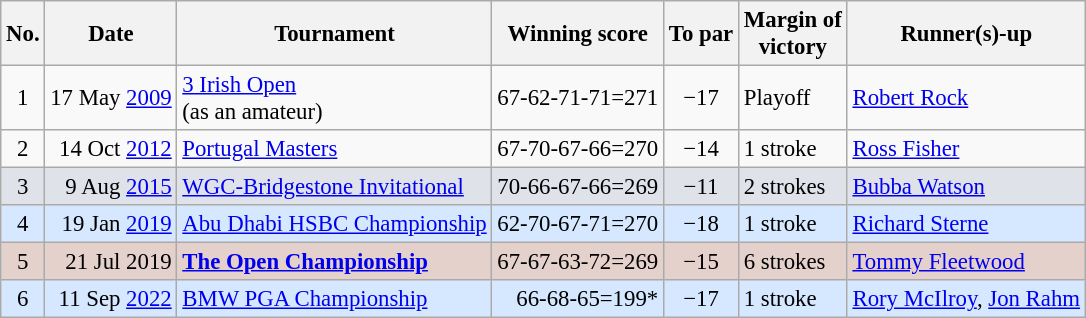<table class="wikitable" style="font-size:95%;">
<tr>
<th>No.</th>
<th>Date</th>
<th>Tournament</th>
<th>Winning score</th>
<th>To par</th>
<th>Margin of<br>victory</th>
<th>Runner(s)-up</th>
</tr>
<tr>
<td align=center>1</td>
<td align=right>17 May <a href='#'>2009</a></td>
<td><a href='#'>3 Irish Open</a><br>(as an amateur)</td>
<td align=right>67-62-71-71=271</td>
<td align=center>−17</td>
<td>Playoff</td>
<td> <a href='#'>Robert Rock</a></td>
</tr>
<tr>
<td align=center>2</td>
<td align=right>14 Oct <a href='#'>2012</a></td>
<td><a href='#'>Portugal Masters</a></td>
<td align=right>67-70-67-66=270</td>
<td align=center>−14</td>
<td>1 stroke</td>
<td> <a href='#'>Ross Fisher</a></td>
</tr>
<tr style="background:#dfe2e9;">
<td align=center>3</td>
<td align=right>9 Aug <a href='#'>2015</a></td>
<td><a href='#'>WGC-Bridgestone Invitational</a></td>
<td align=right>70-66-67-66=269</td>
<td align=center>−11</td>
<td>2 strokes</td>
<td> <a href='#'>Bubba Watson</a></td>
</tr>
<tr style="background:#D6E8FF;">
<td align=center>4</td>
<td align=right>19 Jan <a href='#'>2019</a></td>
<td><a href='#'>Abu Dhabi HSBC Championship</a></td>
<td align=right>62-70-67-71=270</td>
<td align=center>−18</td>
<td>1 stroke</td>
<td> <a href='#'>Richard Sterne</a></td>
</tr>
<tr style="background:#e5d1cb;">
<td align=center>5</td>
<td align=right>21 Jul 2019</td>
<td><strong><a href='#'>The Open Championship</a></strong></td>
<td align=right>67-67-63-72=269</td>
<td align=center>−15</td>
<td>6 strokes</td>
<td> <a href='#'>Tommy Fleetwood</a></td>
</tr>
<tr style="background:#D6E8FF;">
<td align=center>6</td>
<td align=right>11 Sep <a href='#'>2022</a></td>
<td><a href='#'>BMW PGA Championship</a></td>
<td align=right>66-68-65=199*</td>
<td align=center>−17</td>
<td>1 stroke</td>
<td> <a href='#'>Rory McIlroy</a>,  <a href='#'>Jon Rahm</a></td>
</tr>
</table>
